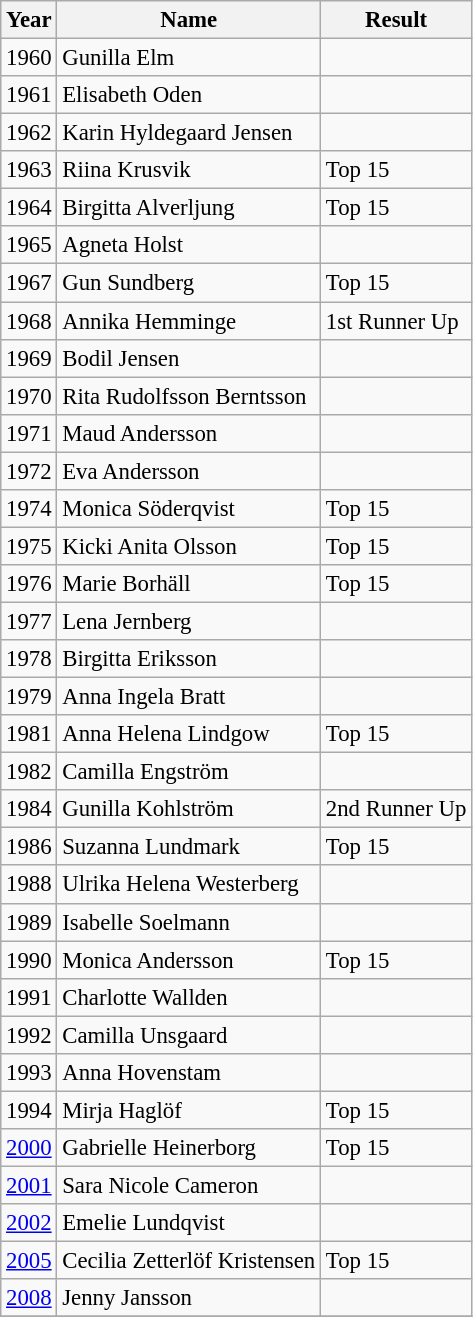<table class="wikitable" style="font-size:95%;">
<tr>
<th>Year</th>
<th>Name</th>
<th>Result</th>
</tr>
<tr>
<td>1960</td>
<td>Gunilla Elm</td>
<td></td>
</tr>
<tr>
<td>1961</td>
<td>Elisabeth Oden</td>
<td></td>
</tr>
<tr>
<td>1962</td>
<td>Karin Hyldegaard Jensen</td>
<td></td>
</tr>
<tr>
<td>1963</td>
<td>Riina Krusvik</td>
<td>Top 15</td>
</tr>
<tr>
<td>1964</td>
<td>Birgitta  Alverljung</td>
<td>Top 15</td>
</tr>
<tr>
<td>1965</td>
<td>Agneta  Holst</td>
<td></td>
</tr>
<tr>
<td>1967</td>
<td>Gun Sundberg</td>
<td>Top 15</td>
</tr>
<tr>
<td>1968</td>
<td>Annika Hemminge</td>
<td>1st Runner Up</td>
</tr>
<tr>
<td>1969</td>
<td>Bodil Jensen</td>
<td></td>
</tr>
<tr>
<td>1970</td>
<td>Rita Rudolfsson Berntsson</td>
<td></td>
</tr>
<tr>
<td>1971</td>
<td>Maud Andersson</td>
<td></td>
</tr>
<tr>
<td>1972</td>
<td>Eva Andersson</td>
<td></td>
</tr>
<tr>
<td>1974</td>
<td>Monica Söderqvist</td>
<td>Top 15</td>
</tr>
<tr>
<td>1975</td>
<td>Kicki Anita Olsson</td>
<td>Top 15</td>
</tr>
<tr>
<td>1976</td>
<td>Marie Borhäll</td>
<td>Top 15</td>
</tr>
<tr>
<td>1977</td>
<td>Lena Jernberg</td>
<td></td>
</tr>
<tr>
<td>1978</td>
<td>Birgitta Eriksson</td>
<td></td>
</tr>
<tr>
<td>1979</td>
<td>Anna Ingela Bratt</td>
<td></td>
</tr>
<tr>
<td>1981</td>
<td>Anna Helena Lindgow</td>
<td>Top 15</td>
</tr>
<tr>
<td>1982</td>
<td>Camilla Engström</td>
<td></td>
</tr>
<tr>
<td>1984</td>
<td>Gunilla Kohlström</td>
<td>2nd Runner Up</td>
</tr>
<tr>
<td>1986</td>
<td>Suzanna Lundmark</td>
<td>Top 15</td>
</tr>
<tr>
<td>1988</td>
<td>Ulrika Helena Westerberg</td>
<td></td>
</tr>
<tr>
<td>1989</td>
<td>Isabelle Soelmann</td>
<td></td>
</tr>
<tr>
<td>1990</td>
<td>Monica Andersson</td>
<td>Top 15</td>
</tr>
<tr>
<td>1991</td>
<td>Charlotte Wallden</td>
<td></td>
</tr>
<tr>
<td>1992</td>
<td>Camilla  Unsgaard</td>
<td></td>
</tr>
<tr>
<td>1993</td>
<td>Anna Hovenstam</td>
<td></td>
</tr>
<tr>
<td>1994</td>
<td>Mirja  Haglöf</td>
<td>Top 15</td>
</tr>
<tr>
<td><a href='#'>2000</a></td>
<td>Gabrielle  Heinerborg</td>
<td>Top 15</td>
</tr>
<tr>
<td><a href='#'>2001</a></td>
<td>Sara Nicole Cameron</td>
<td></td>
</tr>
<tr>
<td><a href='#'>2002</a></td>
<td>Emelie Lundqvist</td>
<td></td>
</tr>
<tr>
<td><a href='#'>2005</a></td>
<td>Cecilia Zetterlöf Kristensen</td>
<td>Top 15</td>
</tr>
<tr>
<td><a href='#'>2008</a></td>
<td>Jenny Jansson</td>
<td></td>
</tr>
<tr>
</tr>
</table>
